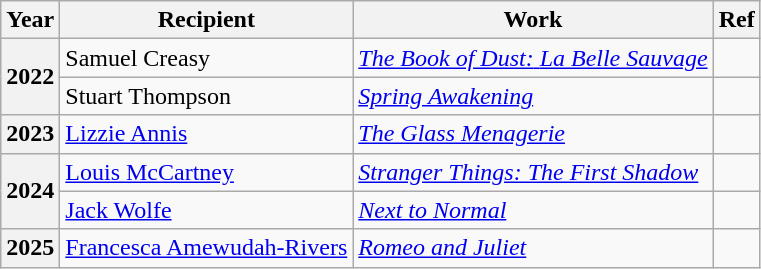<table class="wikitable">
<tr>
<th>Year</th>
<th>Recipient</th>
<th>Work</th>
<th>Ref</th>
</tr>
<tr>
<th rowspan="2">2022</th>
<td>Samuel Creasy</td>
<td><a href='#'><em>The Book of Dust:</em> <em>La Belle Sauvage</em></a></td>
<td></td>
</tr>
<tr>
<td>Stuart Thompson</td>
<td><em><a href='#'>Spring Awakening</a></em></td>
<td></td>
</tr>
<tr>
<th>2023</th>
<td><a href='#'>Lizzie Annis</a></td>
<td><em><a href='#'>The Glass Menagerie</a></em></td>
<td></td>
</tr>
<tr>
<th rowspan="2">2024</th>
<td><a href='#'>Louis McCartney</a></td>
<td><em><a href='#'>Stranger Things: The First Shadow</a></em></td>
<td></td>
</tr>
<tr>
<td><a href='#'>Jack Wolfe</a></td>
<td><em><a href='#'>Next to Normal</a></em></td>
<td></td>
</tr>
<tr>
<th>2025</th>
<td><a href='#'>Francesca Amewudah-Rivers</a></td>
<td><em><a href='#'>Romeo and Juliet</a></em></td>
<td></td>
</tr>
</table>
